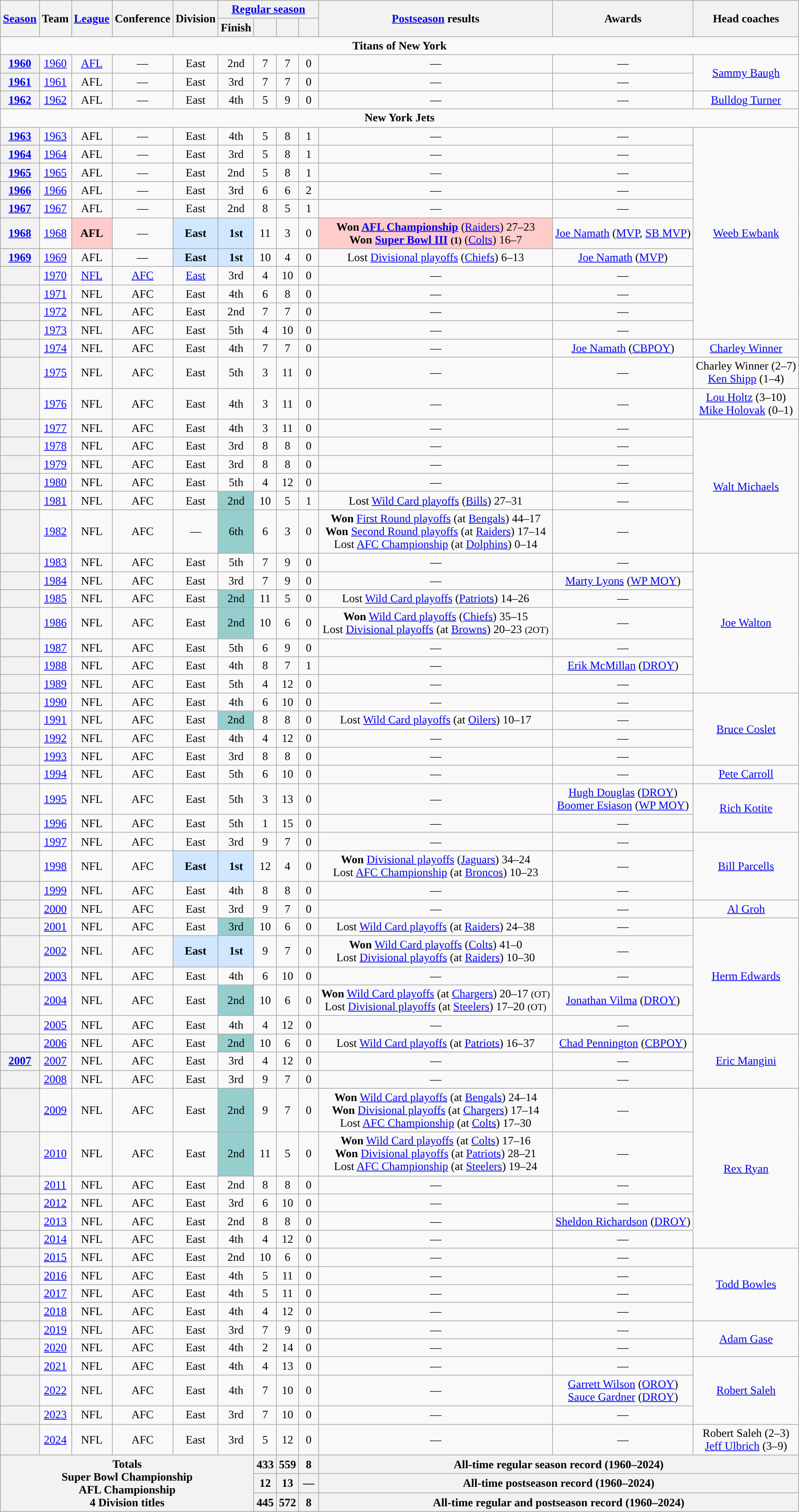<table class="wikitable sortable" style="text-align:center">
<tr>
<th rowspan="2"><a href='#'>Season</a></th>
<th rowspan="2">Team</th>
<th rowspan="2"><a href='#'>League</a></th>
<th rowspan="2">Conference</th>
<th rowspan="2">Division</th>
<th colspan="4"><a href='#'>Regular season</a></th>
<th rowspan="2" class="unsortable"><a href='#'>Postseason</a> results</th>
<th rowspan="2" class="unsortable">Awards</th>
<th rowspan="2" class="unsortable">Head coaches</th>
</tr>
<tr>
<th>Finish</th>
<th></th>
<th></th>
<th width=2.5%></th>
</tr>
<tr>
<td colspan="12"><strong>Titans of New York</strong></td>
</tr>
<tr>
<th><a href='#'>1960</a></th>
<td><a href='#'>1960</a></td>
<td><a href='#'>AFL</a></td>
<td>—</td>
<td>East</td>
<td>2nd</td>
<td>7</td>
<td>7</td>
<td>0</td>
<td>—</td>
<td>—</td>
<td rowspan="2"><a href='#'>Sammy Baugh</a></td>
</tr>
<tr>
<th><a href='#'>1961</a></th>
<td><a href='#'>1961</a></td>
<td>AFL</td>
<td>—</td>
<td>East</td>
<td>3rd</td>
<td>7</td>
<td>7</td>
<td>0</td>
<td>—</td>
<td>—</td>
</tr>
<tr>
<th><a href='#'>1962</a></th>
<td><a href='#'>1962</a></td>
<td>AFL</td>
<td>—</td>
<td>East</td>
<td>4th</td>
<td>5</td>
<td>9</td>
<td>0</td>
<td>—</td>
<td>—</td>
<td><a href='#'>Bulldog Turner</a></td>
</tr>
<tr>
<td colspan="12"><strong>New York Jets</strong></td>
</tr>
<tr>
<th><a href='#'>1963</a></th>
<td><a href='#'>1963</a></td>
<td>AFL</td>
<td>—</td>
<td>East</td>
<td>4th</td>
<td>5</td>
<td>8</td>
<td>1</td>
<td>—</td>
<td>—</td>
<td rowspan="11"><a href='#'>Weeb Ewbank</a></td>
</tr>
<tr>
<th><a href='#'>1964</a></th>
<td><a href='#'>1964</a></td>
<td>AFL</td>
<td>—</td>
<td>East</td>
<td>3rd</td>
<td>5</td>
<td>8</td>
<td>1</td>
<td>—</td>
<td>—</td>
</tr>
<tr>
<th><a href='#'>1965</a></th>
<td><a href='#'>1965</a></td>
<td>AFL</td>
<td>—</td>
<td>East</td>
<td>2nd</td>
<td>5</td>
<td>8</td>
<td>1</td>
<td>—</td>
<td>—</td>
</tr>
<tr>
<th><a href='#'>1966</a></th>
<td><a href='#'>1966</a></td>
<td>AFL</td>
<td>—</td>
<td>East</td>
<td>3rd</td>
<td>6</td>
<td>6</td>
<td>2</td>
<td>—</td>
<td>—</td>
</tr>
<tr>
<th><a href='#'>1967</a></th>
<td><a href='#'>1967</a></td>
<td>AFL</td>
<td>—</td>
<td>East</td>
<td>2nd</td>
<td>8</td>
<td>5</td>
<td>1</td>
<td>—</td>
<td>—</td>
</tr>
<tr>
<th><a href='#'>1968</a></th>
<td><a href='#'>1968</a></td>
<td style="background:#FFCCCC"><strong>AFL</strong></td>
<td>—</td>
<td style="background:#D0E7FF"><strong>East</strong></td>
<td style="background:#D0E7FF"><strong>1st</strong></td>
<td>11</td>
<td>3</td>
<td>0</td>
<td style="background:#FFCCCC"><strong>Won <a href='#'>AFL Championship</a></strong> (<a href='#'>Raiders</a>) 27–23<br><strong>Won <a href='#'>Super Bowl III</a> <small>(1)</small></strong> (<a href='#'>Colts</a>) 16–7</td>
<td><a href='#'>Joe Namath</a> (<a href='#'>MVP</a>, <a href='#'>SB MVP</a>)</td>
</tr>
<tr>
<th><a href='#'>1969</a></th>
<td><a href='#'>1969</a></td>
<td>AFL</td>
<td>—</td>
<td style="background:#D0E7FF"><strong>East</strong></td>
<td style="background:#D0E7FF"><strong>1st</strong></td>
<td>10</td>
<td>4</td>
<td>0</td>
<td>Lost <a href='#'>Divisional playoffs</a> (<a href='#'>Chiefs</a>) 6–13</td>
<td><a href='#'>Joe Namath</a> (<a href='#'>MVP</a>)</td>
</tr>
<tr>
<th></th>
<td><a href='#'>1970</a></td>
<td><a href='#'>NFL</a></td>
<td><a href='#'>AFC</a></td>
<td><a href='#'>East</a></td>
<td>3rd</td>
<td>4</td>
<td>10</td>
<td>0</td>
<td>—</td>
<td>—</td>
</tr>
<tr>
<th></th>
<td><a href='#'>1971</a></td>
<td>NFL</td>
<td>AFC</td>
<td>East</td>
<td>4th</td>
<td>6</td>
<td>8</td>
<td>0</td>
<td>—</td>
<td>—</td>
</tr>
<tr>
<th></th>
<td><a href='#'>1972</a></td>
<td>NFL</td>
<td>AFC</td>
<td>East</td>
<td>2nd</td>
<td>7</td>
<td>7</td>
<td>0</td>
<td>—</td>
<td>—</td>
</tr>
<tr>
<th></th>
<td><a href='#'>1973</a></td>
<td>NFL</td>
<td>AFC</td>
<td>East</td>
<td>5th</td>
<td>4</td>
<td>10</td>
<td>0</td>
<td>—</td>
<td>—</td>
</tr>
<tr>
<th></th>
<td><a href='#'>1974</a></td>
<td>NFL</td>
<td>AFC</td>
<td>East</td>
<td>4th</td>
<td>7</td>
<td>7</td>
<td>0</td>
<td>—</td>
<td><a href='#'>Joe Namath</a> (<a href='#'>CBPOY</a>)</td>
<td><a href='#'>Charley Winner</a></td>
</tr>
<tr>
<th></th>
<td><a href='#'>1975</a></td>
<td>NFL</td>
<td>AFC</td>
<td>East</td>
<td>5th</td>
<td>3</td>
<td>11</td>
<td>0</td>
<td>—</td>
<td>—</td>
<td>Charley Winner (2–7)<br><a href='#'>Ken Shipp</a> (1–4)</td>
</tr>
<tr>
<th></th>
<td><a href='#'>1976</a></td>
<td>NFL</td>
<td>AFC</td>
<td>East</td>
<td>4th</td>
<td>3</td>
<td>11</td>
<td>0</td>
<td>—</td>
<td>—</td>
<td><a href='#'>Lou Holtz</a> (3–10)<br><a href='#'>Mike Holovak</a> (0–1)</td>
</tr>
<tr>
<th></th>
<td><a href='#'>1977</a></td>
<td>NFL</td>
<td>AFC</td>
<td>East</td>
<td>4th</td>
<td>3</td>
<td>11</td>
<td>0</td>
<td>—</td>
<td>—</td>
<td rowspan="6"><a href='#'>Walt Michaels</a></td>
</tr>
<tr>
<th></th>
<td><a href='#'>1978</a></td>
<td>NFL</td>
<td>AFC</td>
<td>East</td>
<td>3rd</td>
<td>8</td>
<td>8</td>
<td>0</td>
<td>—</td>
<td>—</td>
</tr>
<tr>
<th></th>
<td><a href='#'>1979</a></td>
<td>NFL</td>
<td>AFC</td>
<td>East</td>
<td>3rd</td>
<td>8</td>
<td>8</td>
<td>0</td>
<td>—</td>
<td>—</td>
</tr>
<tr>
<th></th>
<td><a href='#'>1980</a></td>
<td>NFL</td>
<td>AFC</td>
<td>East</td>
<td>5th</td>
<td>4</td>
<td>12</td>
<td>0</td>
<td>—</td>
<td>—</td>
</tr>
<tr>
<th></th>
<td><a href='#'>1981</a></td>
<td>NFL</td>
<td>AFC</td>
<td>East</td>
<td bgcolor="#96CDCD">2nd</td>
<td>10</td>
<td>5</td>
<td>1</td>
<td>Lost <a href='#'>Wild Card playoffs</a> (<a href='#'>Bills</a>) 27–31</td>
<td>—</td>
</tr>
<tr>
<th></th>
<td><a href='#'>1982</a></td>
<td>NFL</td>
<td>AFC</td>
<td>—</td>
<td bgcolor="#96CDCD">6th</td>
<td>6</td>
<td>3</td>
<td>0</td>
<td><strong>Won</strong> <a href='#'>First Round playoffs</a> (at <a href='#'>Bengals</a>) 44–17<br><strong>Won</strong> <a href='#'>Second Round playoffs</a> (at <a href='#'>Raiders</a>) 17–14<br>Lost <a href='#'>AFC Championship</a> (at <a href='#'>Dolphins</a>) 0–14</td>
<td>—</td>
</tr>
<tr>
<th></th>
<td><a href='#'>1983</a></td>
<td>NFL</td>
<td>AFC</td>
<td>East</td>
<td>5th</td>
<td>7</td>
<td>9</td>
<td>0</td>
<td>—</td>
<td>—</td>
<td rowspan="7"><a href='#'>Joe Walton</a></td>
</tr>
<tr>
<th></th>
<td><a href='#'>1984</a></td>
<td>NFL</td>
<td>AFC</td>
<td>East</td>
<td>3rd</td>
<td>7</td>
<td>9</td>
<td>0</td>
<td>—</td>
<td><a href='#'>Marty Lyons</a> (<a href='#'>WP MOY</a>)</td>
</tr>
<tr>
<th></th>
<td><a href='#'>1985</a></td>
<td>NFL</td>
<td>AFC</td>
<td>East</td>
<td bgcolor="#96CDCD">2nd</td>
<td>11</td>
<td>5</td>
<td>0</td>
<td>Lost <a href='#'>Wild Card playoffs</a> (<a href='#'>Patriots</a>) 14–26</td>
<td>—</td>
</tr>
<tr>
<th></th>
<td><a href='#'>1986</a></td>
<td>NFL</td>
<td>AFC</td>
<td>East</td>
<td bgcolor="#96CDCD">2nd</td>
<td>10</td>
<td>6</td>
<td>0</td>
<td><strong>Won</strong> <a href='#'>Wild Card playoffs</a> (<a href='#'>Chiefs</a>) 35–15<br>Lost <a href='#'>Divisional playoffs</a> (at <a href='#'>Browns</a>) 20–23 <small>(2OT)</small></td>
<td>—</td>
</tr>
<tr>
<th></th>
<td><a href='#'>1987</a></td>
<td>NFL</td>
<td>AFC</td>
<td>East</td>
<td>5th</td>
<td>6</td>
<td>9</td>
<td>0</td>
<td>—</td>
<td>—</td>
</tr>
<tr>
<th></th>
<td><a href='#'>1988</a></td>
<td>NFL</td>
<td>AFC</td>
<td>East</td>
<td>4th</td>
<td>8</td>
<td>7</td>
<td>1</td>
<td>—</td>
<td><a href='#'>Erik McMillan</a> (<a href='#'>DROY</a>)</td>
</tr>
<tr>
<th></th>
<td><a href='#'>1989</a></td>
<td>NFL</td>
<td>AFC</td>
<td>East</td>
<td>5th</td>
<td>4</td>
<td>12</td>
<td>0</td>
<td>—</td>
<td>—</td>
</tr>
<tr>
<th></th>
<td><a href='#'>1990</a></td>
<td>NFL</td>
<td>AFC</td>
<td>East</td>
<td>4th</td>
<td>6</td>
<td>10</td>
<td>0</td>
<td>—</td>
<td>—</td>
<td rowspan="4"><a href='#'>Bruce Coslet</a></td>
</tr>
<tr>
<th></th>
<td><a href='#'>1991</a></td>
<td>NFL</td>
<td>AFC</td>
<td>East</td>
<td bgcolor="#96CDCD">2nd</td>
<td>8</td>
<td>8</td>
<td>0</td>
<td>Lost <a href='#'>Wild Card playoffs</a> (at <a href='#'>Oilers</a>) 10–17</td>
<td>—</td>
</tr>
<tr>
<th></th>
<td><a href='#'>1992</a></td>
<td>NFL</td>
<td>AFC</td>
<td>East</td>
<td>4th</td>
<td>4</td>
<td>12</td>
<td>0</td>
<td>—</td>
<td>—</td>
</tr>
<tr>
<th></th>
<td><a href='#'>1993</a></td>
<td>NFL</td>
<td>AFC</td>
<td>East</td>
<td>3rd</td>
<td>8</td>
<td>8</td>
<td>0</td>
<td>—</td>
<td>—</td>
</tr>
<tr>
<th></th>
<td><a href='#'>1994</a></td>
<td>NFL</td>
<td>AFC</td>
<td>East</td>
<td>5th</td>
<td>6</td>
<td>10</td>
<td>0</td>
<td>—</td>
<td>—</td>
<td><a href='#'>Pete Carroll</a></td>
</tr>
<tr>
<th></th>
<td><a href='#'>1995</a></td>
<td>NFL</td>
<td>AFC</td>
<td>East</td>
<td>5th</td>
<td>3</td>
<td>13</td>
<td>0</td>
<td>—</td>
<td><a href='#'>Hugh Douglas</a> (<a href='#'>DROY</a>)<br><a href='#'>Boomer Esiason</a> (<a href='#'>WP MOY</a>)</td>
<td rowspan="2"><a href='#'>Rich Kotite</a></td>
</tr>
<tr>
<th></th>
<td><a href='#'>1996</a></td>
<td>NFL</td>
<td>AFC</td>
<td>East</td>
<td>5th</td>
<td>1</td>
<td>15</td>
<td>0</td>
<td>—</td>
<td>—</td>
</tr>
<tr>
<th></th>
<td><a href='#'>1997</a></td>
<td>NFL</td>
<td>AFC</td>
<td>East</td>
<td>3rd</td>
<td>9</td>
<td>7</td>
<td>0</td>
<td>—</td>
<td>—</td>
<td rowspan="3"><a href='#'>Bill Parcells</a></td>
</tr>
<tr>
<th></th>
<td><a href='#'>1998</a></td>
<td>NFL</td>
<td>AFC</td>
<td style="background:#D0E7FF"><strong>East</strong></td>
<td style="background:#D0E7FF"><strong>1st</strong></td>
<td>12</td>
<td>4</td>
<td>0</td>
<td><strong>Won</strong> <a href='#'>Divisional playoffs</a> (<a href='#'>Jaguars</a>) 34–24<br>Lost <a href='#'>AFC Championship</a> (at <a href='#'>Broncos</a>) 10–23</td>
<td>—</td>
</tr>
<tr>
<th></th>
<td><a href='#'>1999</a></td>
<td>NFL</td>
<td>AFC</td>
<td>East</td>
<td>4th</td>
<td>8</td>
<td>8</td>
<td>0</td>
<td>—</td>
<td>—</td>
</tr>
<tr>
<th></th>
<td><a href='#'>2000</a></td>
<td>NFL</td>
<td>AFC</td>
<td>East</td>
<td>3rd</td>
<td>9</td>
<td>7</td>
<td>0</td>
<td>—</td>
<td>—</td>
<td><a href='#'>Al Groh</a></td>
</tr>
<tr>
<th></th>
<td><a href='#'>2001</a></td>
<td>NFL</td>
<td>AFC</td>
<td>East</td>
<td bgcolor="#96CDCD">3rd</td>
<td>10</td>
<td>6</td>
<td>0</td>
<td>Lost <a href='#'>Wild Card playoffs</a> (at <a href='#'>Raiders</a>) 24–38</td>
<td>—</td>
<td rowspan="5"><a href='#'>Herm Edwards</a></td>
</tr>
<tr>
<th></th>
<td><a href='#'>2002</a></td>
<td>NFL</td>
<td>AFC</td>
<td style="background:#D0E7FF"><strong>East</strong></td>
<td style="background:#D0E7FF"><strong>1st</strong></td>
<td>9</td>
<td>7</td>
<td>0</td>
<td><strong>Won</strong> <a href='#'>Wild Card playoffs</a> (<a href='#'>Colts</a>) 41–0<br>Lost <a href='#'>Divisional playoffs</a> (at <a href='#'>Raiders</a>) 10–30</td>
<td>—</td>
</tr>
<tr>
<th></th>
<td><a href='#'>2003</a></td>
<td>NFL</td>
<td>AFC</td>
<td>East</td>
<td>4th</td>
<td>6</td>
<td>10</td>
<td>0</td>
<td>—</td>
<td>—</td>
</tr>
<tr>
<th></th>
<td><a href='#'>2004</a></td>
<td>NFL</td>
<td>AFC</td>
<td>East</td>
<td bgcolor="#96CDCD">2nd</td>
<td>10</td>
<td>6</td>
<td>0</td>
<td><strong>Won</strong> <a href='#'>Wild Card playoffs</a> (at <a href='#'>Chargers</a>) 20–17 <small>(OT)</small><br>Lost <a href='#'>Divisional playoffs</a> (at <a href='#'>Steelers</a>) 17–20 <small>(OT)</small></td>
<td><a href='#'>Jonathan Vilma</a> (<a href='#'>DROY</a>)</td>
</tr>
<tr>
<th></th>
<td><a href='#'>2005</a></td>
<td>NFL</td>
<td>AFC</td>
<td>East</td>
<td>4th</td>
<td>4</td>
<td>12</td>
<td>0</td>
<td>—</td>
<td>—</td>
</tr>
<tr>
<th></th>
<td><a href='#'>2006</a></td>
<td>NFL</td>
<td>AFC</td>
<td>East</td>
<td bgcolor="#96CDCD">2nd</td>
<td>10</td>
<td>6</td>
<td>0</td>
<td>Lost <a href='#'>Wild Card playoffs</a> (at <a href='#'>Patriots</a>) 16–37</td>
<td><a href='#'>Chad Pennington</a> (<a href='#'>CBPOY</a>)</td>
<td rowspan="3"><a href='#'>Eric Mangini</a></td>
</tr>
<tr>
<th><a href='#'>2007</a></th>
<td><a href='#'>2007</a></td>
<td>NFL</td>
<td>AFC</td>
<td>East</td>
<td>3rd</td>
<td>4</td>
<td>12</td>
<td>0</td>
<td>—</td>
<td>—</td>
</tr>
<tr>
<th></th>
<td><a href='#'>2008</a></td>
<td>NFL</td>
<td>AFC</td>
<td>East</td>
<td>3rd</td>
<td>9</td>
<td>7</td>
<td>0</td>
<td>—</td>
<td>—</td>
</tr>
<tr>
<th></th>
<td><a href='#'>2009</a></td>
<td>NFL</td>
<td>AFC</td>
<td>East</td>
<td bgcolor="#96CDCD">2nd</td>
<td>9</td>
<td>7</td>
<td>0</td>
<td><strong>Won</strong> <a href='#'>Wild Card playoffs</a> (at <a href='#'>Bengals</a>) 24–14<br><strong>Won</strong> <a href='#'>Divisional playoffs</a> (at <a href='#'>Chargers</a>) 17–14<br> Lost <a href='#'>AFC Championship</a> (at <a href='#'>Colts</a>) 17–30</td>
<td>—</td>
<td rowspan="6"><a href='#'>Rex Ryan</a></td>
</tr>
<tr>
<th></th>
<td><a href='#'>2010</a></td>
<td>NFL</td>
<td>AFC</td>
<td>East</td>
<td bgcolor="#96CDCD">2nd</td>
<td>11</td>
<td>5</td>
<td>0</td>
<td><strong>Won</strong> <a href='#'>Wild Card playoffs</a> (at <a href='#'>Colts</a>) 17–16<br><strong>Won</strong> <a href='#'>Divisional playoffs</a> (at <a href='#'>Patriots</a>) 28–21<br>Lost <a href='#'>AFC Championship</a> (at <a href='#'>Steelers</a>) 19–24</td>
<td>—</td>
</tr>
<tr>
<th></th>
<td><a href='#'>2011</a></td>
<td>NFL</td>
<td>AFC</td>
<td>East</td>
<td>2nd</td>
<td>8</td>
<td>8</td>
<td>0</td>
<td>—</td>
<td>—</td>
</tr>
<tr>
<th></th>
<td><a href='#'>2012</a></td>
<td>NFL</td>
<td>AFC</td>
<td>East</td>
<td>3rd</td>
<td>6</td>
<td>10</td>
<td>0</td>
<td>—</td>
<td>—</td>
</tr>
<tr>
<th></th>
<td><a href='#'>2013</a></td>
<td>NFL</td>
<td>AFC</td>
<td>East</td>
<td>2nd</td>
<td>8</td>
<td>8</td>
<td>0</td>
<td>—</td>
<td><a href='#'>Sheldon Richardson</a> (<a href='#'>DROY</a>)</td>
</tr>
<tr>
<th></th>
<td><a href='#'>2014</a></td>
<td>NFL</td>
<td>AFC</td>
<td>East</td>
<td>4th</td>
<td>4</td>
<td>12</td>
<td>0</td>
<td>—</td>
<td>—</td>
</tr>
<tr>
<th></th>
<td><a href='#'>2015</a></td>
<td>NFL</td>
<td>AFC</td>
<td>East</td>
<td>2nd</td>
<td>10</td>
<td>6</td>
<td>0</td>
<td>—</td>
<td>—</td>
<td rowspan="4"><a href='#'>Todd Bowles</a></td>
</tr>
<tr>
<th></th>
<td><a href='#'>2016</a></td>
<td>NFL</td>
<td>AFC</td>
<td>East</td>
<td>4th</td>
<td>5</td>
<td>11</td>
<td>0</td>
<td>—</td>
<td>—</td>
</tr>
<tr>
<th></th>
<td><a href='#'>2017</a></td>
<td>NFL</td>
<td>AFC</td>
<td>East</td>
<td>4th</td>
<td>5</td>
<td>11</td>
<td>0</td>
<td>—</td>
<td>—</td>
</tr>
<tr>
<th></th>
<td><a href='#'>2018</a></td>
<td>NFL</td>
<td>AFC</td>
<td>East</td>
<td>4th</td>
<td>4</td>
<td>12</td>
<td>0</td>
<td>—</td>
<td>—</td>
</tr>
<tr>
<th></th>
<td><a href='#'>2019</a></td>
<td>NFL</td>
<td>AFC</td>
<td>East</td>
<td>3rd</td>
<td>7</td>
<td>9</td>
<td>0</td>
<td>—</td>
<td>—</td>
<td rowspan="2"><a href='#'>Adam Gase</a></td>
</tr>
<tr>
<th></th>
<td><a href='#'>2020</a></td>
<td>NFL</td>
<td>AFC</td>
<td>East</td>
<td>4th</td>
<td>2</td>
<td>14</td>
<td>0</td>
<td>—</td>
<td>—</td>
</tr>
<tr>
<th></th>
<td><a href='#'>2021</a></td>
<td>NFL</td>
<td>AFC</td>
<td>East</td>
<td>4th</td>
<td>4</td>
<td>13</td>
<td>0</td>
<td>—</td>
<td>—</td>
<td rowspan="3"><a href='#'>Robert Saleh</a></td>
</tr>
<tr>
<th></th>
<td><a href='#'>2022</a></td>
<td>NFL</td>
<td>AFC</td>
<td>East</td>
<td>4th</td>
<td>7</td>
<td>10</td>
<td>0</td>
<td>—</td>
<td><a href='#'>Garrett Wilson</a> (<a href='#'>OROY</a>)<br><a href='#'>Sauce Gardner</a> (<a href='#'>DROY</a>)</td>
</tr>
<tr>
<th></th>
<td><a href='#'>2023</a></td>
<td>NFL</td>
<td>AFC</td>
<td>East</td>
<td>3rd</td>
<td>7</td>
<td>10</td>
<td>0</td>
<td>—</td>
<td>—</td>
</tr>
<tr>
<th></th>
<td><a href='#'>2024</a></td>
<td>NFL</td>
<td>AFC</td>
<td>East</td>
<td>3rd</td>
<td>5</td>
<td>12</td>
<td>0</td>
<td>—</td>
<td>—</td>
<td>Robert Saleh (2–3)<br> <a href='#'>Jeff Ulbrich</a> (3–9)</td>
</tr>
<tr>
<th rowspan="3" colspan="6">Totals <br>Super Bowl Championship <br> AFL Championship <br> 4 Division titles</th>
<th>433</th>
<th>559</th>
<th>8</th>
<th colspan="3">All-time regular season record (1960–2024)</th>
</tr>
<tr>
<th>12</th>
<th>13</th>
<th>—</th>
<th colspan="3">All-time postseason record (1960–2024)</th>
</tr>
<tr>
<th>445</th>
<th>572</th>
<th>8</th>
<th colspan="3">All-time regular and postseason record (1960–2024)</th>
</tr>
</table>
